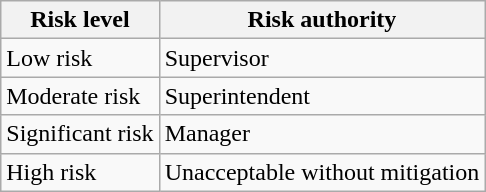<table class="wikitable">
<tr>
<th>Risk level</th>
<th>Risk authority</th>
</tr>
<tr>
<td>Low risk</td>
<td>Supervisor</td>
</tr>
<tr>
<td>Moderate risk</td>
<td>Superintendent</td>
</tr>
<tr>
<td>Significant risk</td>
<td>Manager</td>
</tr>
<tr>
<td>High risk</td>
<td>Unacceptable without mitigation</td>
</tr>
</table>
